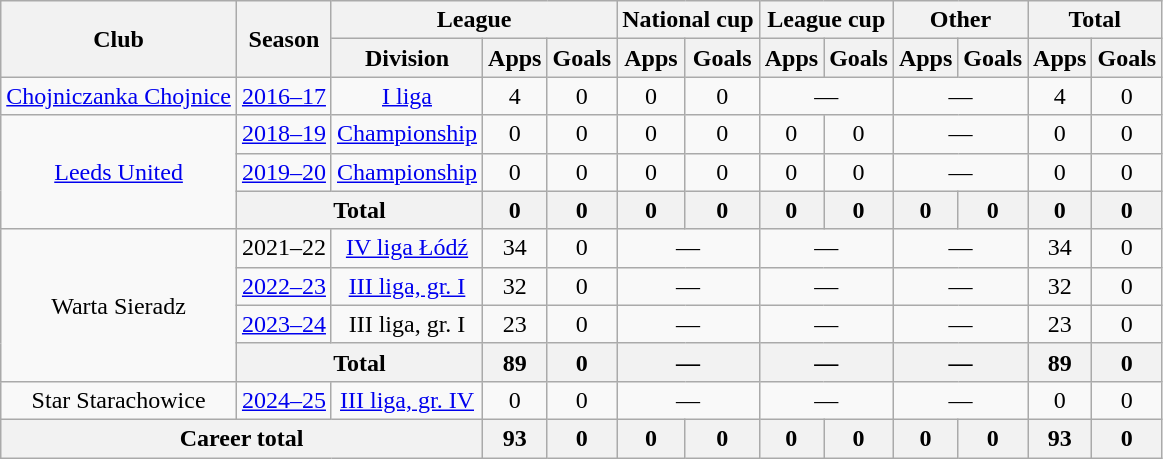<table class="wikitable" style="text-align: center;">
<tr>
<th rowspan="2">Club</th>
<th rowspan="2">Season</th>
<th colspan="3">League</th>
<th colspan="2">National cup</th>
<th colspan="2">League cup</th>
<th colspan="2">Other</th>
<th colspan="2">Total</th>
</tr>
<tr>
<th>Division</th>
<th>Apps</th>
<th>Goals</th>
<th>Apps</th>
<th>Goals</th>
<th>Apps</th>
<th>Goals</th>
<th>Apps</th>
<th>Goals</th>
<th>Apps</th>
<th>Goals</th>
</tr>
<tr>
<td><a href='#'>Chojniczanka Chojnice</a></td>
<td><a href='#'>2016–17</a></td>
<td><a href='#'>I liga</a></td>
<td>4</td>
<td>0</td>
<td>0</td>
<td>0</td>
<td colspan="2">—</td>
<td colspan="2">—</td>
<td>4</td>
<td>0</td>
</tr>
<tr>
<td rowspan="3"><a href='#'>Leeds United</a></td>
<td><a href='#'>2018–19</a></td>
<td><a href='#'>Championship</a></td>
<td>0</td>
<td>0</td>
<td>0</td>
<td>0</td>
<td>0</td>
<td>0</td>
<td colspan="2">—</td>
<td>0</td>
<td>0</td>
</tr>
<tr>
<td><a href='#'>2019–20</a></td>
<td><a href='#'>Championship</a></td>
<td>0</td>
<td>0</td>
<td>0</td>
<td>0</td>
<td>0</td>
<td>0</td>
<td colspan="2">—</td>
<td>0</td>
<td>0</td>
</tr>
<tr>
<th colspan="2">Total</th>
<th>0</th>
<th>0</th>
<th>0</th>
<th>0</th>
<th>0</th>
<th>0</th>
<th>0</th>
<th>0</th>
<th>0</th>
<th>0</th>
</tr>
<tr>
<td rowspan="4">Warta Sieradz</td>
<td>2021–22</td>
<td><a href='#'>IV liga Łódź</a></td>
<td>34</td>
<td>0</td>
<td colspan="2">—</td>
<td colspan="2">—</td>
<td colspan="2">—</td>
<td>34</td>
<td>0</td>
</tr>
<tr>
<td><a href='#'>2022–23</a></td>
<td><a href='#'>III liga, gr. I</a></td>
<td>32</td>
<td>0</td>
<td colspan="2">—</td>
<td colspan="2">—</td>
<td colspan="2">—</td>
<td>32</td>
<td>0</td>
</tr>
<tr>
<td><a href='#'>2023–24</a></td>
<td>III liga, gr. I</td>
<td>23</td>
<td>0</td>
<td colspan="2">—</td>
<td colspan="2">—</td>
<td colspan="2">—</td>
<td>23</td>
<td>0</td>
</tr>
<tr>
<th colspan="2">Total</th>
<th>89</th>
<th>0</th>
<th colspan="2">—</th>
<th colspan="2">—</th>
<th colspan="2">—</th>
<th>89</th>
<th>0</th>
</tr>
<tr>
<td rowspan="1">Star Starachowice</td>
<td><a href='#'>2024–25</a></td>
<td><a href='#'>III liga, gr. IV</a></td>
<td>0</td>
<td>0</td>
<td colspan="2">—</td>
<td colspan="2">—</td>
<td colspan="2">—</td>
<td>0</td>
<td>0</td>
</tr>
<tr>
<th colspan="3">Career total</th>
<th>93</th>
<th>0</th>
<th>0</th>
<th>0</th>
<th>0</th>
<th>0</th>
<th>0</th>
<th>0</th>
<th>93</th>
<th>0</th>
</tr>
</table>
